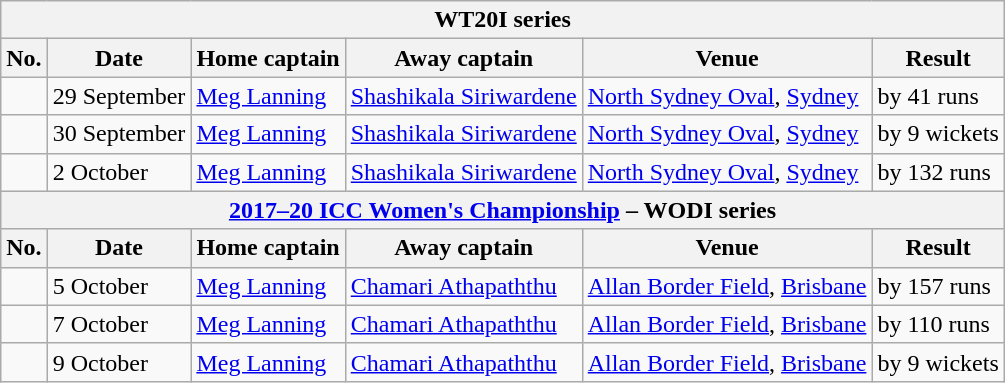<table class="wikitable">
<tr>
<th colspan="9">WT20I series</th>
</tr>
<tr>
<th>No.</th>
<th>Date</th>
<th>Home captain</th>
<th>Away captain</th>
<th>Venue</th>
<th>Result</th>
</tr>
<tr>
<td></td>
<td>29 September</td>
<td><a href='#'>Meg Lanning</a></td>
<td><a href='#'>Shashikala Siriwardene</a></td>
<td><a href='#'>North Sydney Oval</a>, <a href='#'>Sydney</a></td>
<td> by 41 runs</td>
</tr>
<tr>
<td></td>
<td>30 September</td>
<td><a href='#'>Meg Lanning</a></td>
<td><a href='#'>Shashikala Siriwardene</a></td>
<td><a href='#'>North Sydney Oval</a>, <a href='#'>Sydney</a></td>
<td> by 9 wickets</td>
</tr>
<tr>
<td></td>
<td>2 October</td>
<td><a href='#'>Meg Lanning</a></td>
<td><a href='#'>Shashikala Siriwardene</a></td>
<td><a href='#'>North Sydney Oval</a>, <a href='#'>Sydney</a></td>
<td> by 132 runs</td>
</tr>
<tr>
<th colspan="9"><a href='#'>2017–20 ICC Women's Championship</a> – WODI series</th>
</tr>
<tr>
<th>No.</th>
<th>Date</th>
<th>Home captain</th>
<th>Away captain</th>
<th>Venue</th>
<th>Result</th>
</tr>
<tr>
<td></td>
<td>5 October</td>
<td><a href='#'>Meg Lanning</a></td>
<td><a href='#'>Chamari Athapaththu</a></td>
<td><a href='#'>Allan Border Field</a>, <a href='#'>Brisbane</a></td>
<td> by 157 runs</td>
</tr>
<tr>
<td></td>
<td>7 October</td>
<td><a href='#'>Meg Lanning</a></td>
<td><a href='#'>Chamari Athapaththu</a></td>
<td><a href='#'>Allan Border Field</a>, <a href='#'>Brisbane</a></td>
<td> by 110 runs</td>
</tr>
<tr>
<td></td>
<td>9 October</td>
<td><a href='#'>Meg Lanning</a></td>
<td><a href='#'>Chamari Athapaththu</a></td>
<td><a href='#'>Allan Border Field</a>, <a href='#'>Brisbane</a></td>
<td> by 9 wickets</td>
</tr>
</table>
